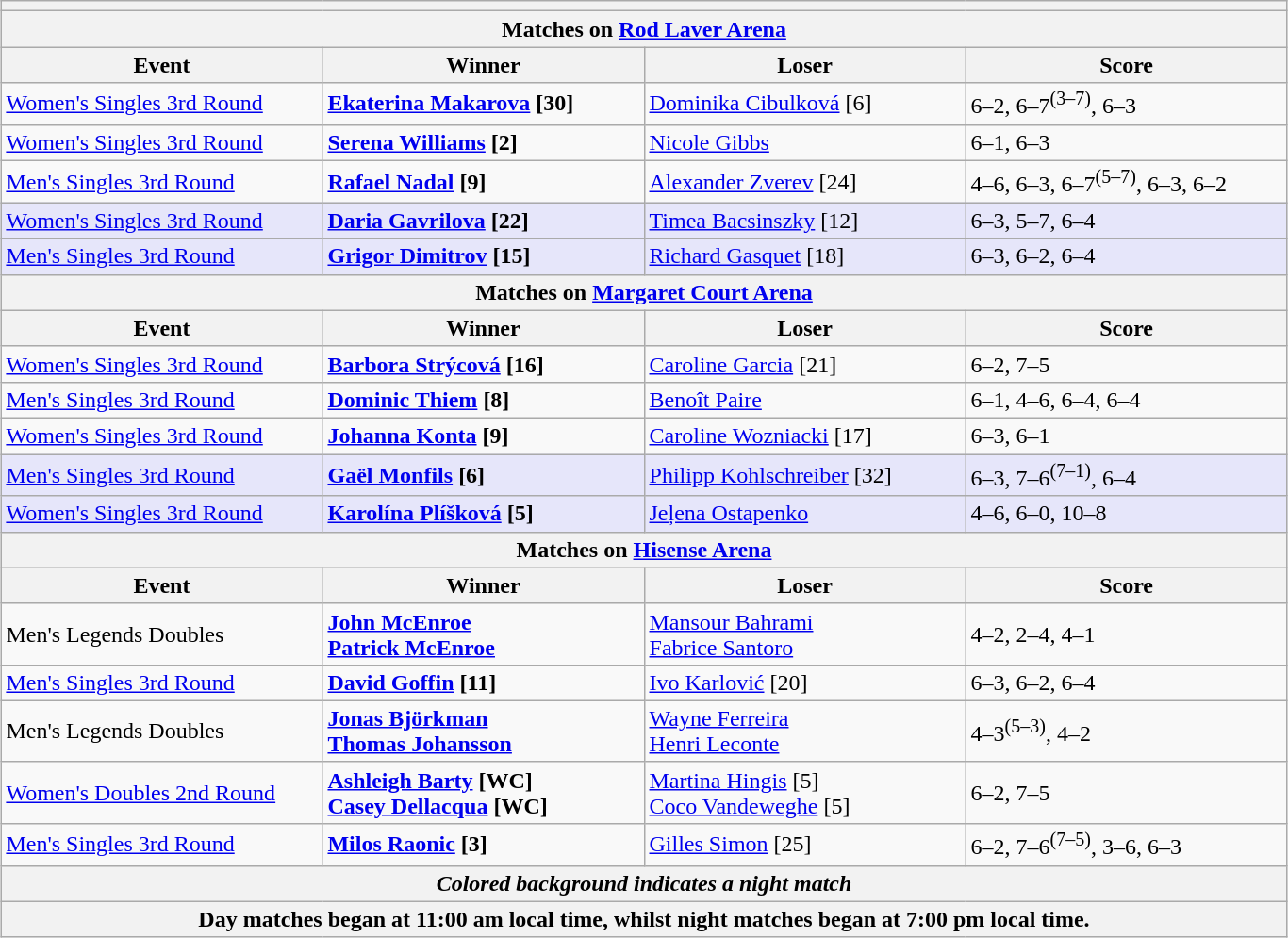<table class="wikitable collapsible uncollapsed" style="margin:1em auto;">
<tr>
<th colspan=4></th>
</tr>
<tr>
<th colspan=4><strong>Matches on <a href='#'>Rod Laver Arena</a></strong></th>
</tr>
<tr>
<th style="width:220px;">Event</th>
<th style="width:220px;">Winner</th>
<th style="width:220px;">Loser</th>
<th style="width:220px;">Score</th>
</tr>
<tr>
<td><a href='#'>Women's Singles 3rd Round</a></td>
<td><strong> <a href='#'>Ekaterina Makarova</a> [30]</strong></td>
<td> <a href='#'>Dominika Cibulková</a> [6]</td>
<td>6–2, 6–7<sup>(3–7)</sup>, 6–3</td>
</tr>
<tr>
<td><a href='#'>Women's Singles 3rd Round</a></td>
<td><strong> <a href='#'>Serena Williams</a> [2]</strong></td>
<td> <a href='#'>Nicole Gibbs</a></td>
<td>6–1, 6–3</td>
</tr>
<tr>
<td><a href='#'>Men's Singles 3rd Round</a></td>
<td><strong> <a href='#'>Rafael Nadal</a> [9]</strong></td>
<td> <a href='#'>Alexander Zverev</a> [24]</td>
<td>4–6, 6–3, 6–7<sup>(5–7)</sup>, 6–3, 6–2</td>
</tr>
<tr bgcolor=lavender>
<td><a href='#'>Women's Singles 3rd Round</a></td>
<td><strong> <a href='#'>Daria Gavrilova</a> [22]</strong></td>
<td> <a href='#'>Timea Bacsinszky</a> [12]</td>
<td>6–3, 5–7, 6–4</td>
</tr>
<tr bgcolor=lavender>
<td><a href='#'>Men's Singles 3rd Round</a></td>
<td><strong> <a href='#'>Grigor Dimitrov</a> [15]</strong></td>
<td> <a href='#'>Richard Gasquet</a> [18]</td>
<td>6–3, 6–2, 6–4</td>
</tr>
<tr>
<th colspan=4><strong>Matches on <a href='#'>Margaret Court Arena</a></strong></th>
</tr>
<tr>
<th style="width:220px;">Event</th>
<th style="width:220px;">Winner</th>
<th style="width:220px;">Loser</th>
<th style="width:220px;">Score</th>
</tr>
<tr>
<td><a href='#'>Women's Singles 3rd Round</a></td>
<td><strong> <a href='#'>Barbora Strýcová</a> [16]</strong></td>
<td> <a href='#'>Caroline Garcia</a> [21]</td>
<td>6–2, 7–5</td>
</tr>
<tr>
<td><a href='#'>Men's Singles 3rd Round</a></td>
<td><strong> <a href='#'>Dominic Thiem</a> [8]</strong></td>
<td> <a href='#'>Benoît Paire</a></td>
<td>6–1, 4–6, 6–4, 6–4</td>
</tr>
<tr>
<td><a href='#'>Women's Singles 3rd Round</a></td>
<td><strong> <a href='#'>Johanna Konta</a> [9]</strong></td>
<td> <a href='#'>Caroline Wozniacki</a> [17]</td>
<td>6–3, 6–1</td>
</tr>
<tr bgcolor=lavender>
<td><a href='#'>Men's Singles 3rd Round</a></td>
<td><strong> <a href='#'>Gaël Monfils</a> [6]</strong></td>
<td> <a href='#'>Philipp Kohlschreiber</a> [32]</td>
<td>6–3, 7–6<sup>(7–1)</sup>, 6–4</td>
</tr>
<tr bgcolor=lavender>
<td><a href='#'>Women's Singles 3rd Round</a></td>
<td><strong> <a href='#'>Karolína Plíšková</a> [5]</strong></td>
<td> <a href='#'>Jeļena Ostapenko</a></td>
<td>4–6, 6–0, 10–8</td>
</tr>
<tr>
<th colspan=4><strong>Matches on <a href='#'>Hisense Arena</a></strong></th>
</tr>
<tr>
<th style="width:220px;">Event</th>
<th style="width:220px;">Winner</th>
<th style="width:220px;">Loser</th>
<th style="width:220px;">Score</th>
</tr>
<tr>
<td>Men's Legends Doubles</td>
<td><strong> <a href='#'>John McEnroe</a> <br>  <a href='#'>Patrick McEnroe</a></strong></td>
<td> <a href='#'>Mansour Bahrami</a> <br>  <a href='#'>Fabrice Santoro</a></td>
<td>4–2, 2–4, 4–1</td>
</tr>
<tr>
<td><a href='#'>Men's Singles 3rd Round</a></td>
<td><strong> <a href='#'>David Goffin</a> [11]</strong></td>
<td> <a href='#'>Ivo Karlović</a> [20]</td>
<td>6–3, 6–2, 6–4</td>
</tr>
<tr>
<td>Men's Legends Doubles</td>
<td><strong> <a href='#'>Jonas Björkman</a><br> <a href='#'>Thomas Johansson</a></strong></td>
<td> <a href='#'>Wayne Ferreira</a><br> <a href='#'>Henri Leconte</a></td>
<td>4–3<sup>(5–3)</sup>, 4–2</td>
</tr>
<tr>
<td><a href='#'>Women's Doubles 2nd Round</a></td>
<td><strong> <a href='#'>Ashleigh Barty</a> [WC]<br> <a href='#'>Casey Dellacqua</a> [WC]</strong></td>
<td> <a href='#'>Martina Hingis</a> [5]<br> <a href='#'>Coco Vandeweghe</a> [5]</td>
<td>6–2, 7–5</td>
</tr>
<tr>
<td><a href='#'>Men's Singles 3rd Round</a></td>
<td><strong> <a href='#'>Milos Raonic</a> [3]</strong></td>
<td> <a href='#'>Gilles Simon</a> [25]</td>
<td>6–2, 7–6<sup>(7–5)</sup>, 3–6, 6–3</td>
</tr>
<tr>
<th colspan=4><em>Colored background indicates a night match</em></th>
</tr>
<tr>
<th colspan=4>Day matches began at 11:00 am local time, whilst night matches began at 7:00 pm local time.</th>
</tr>
</table>
